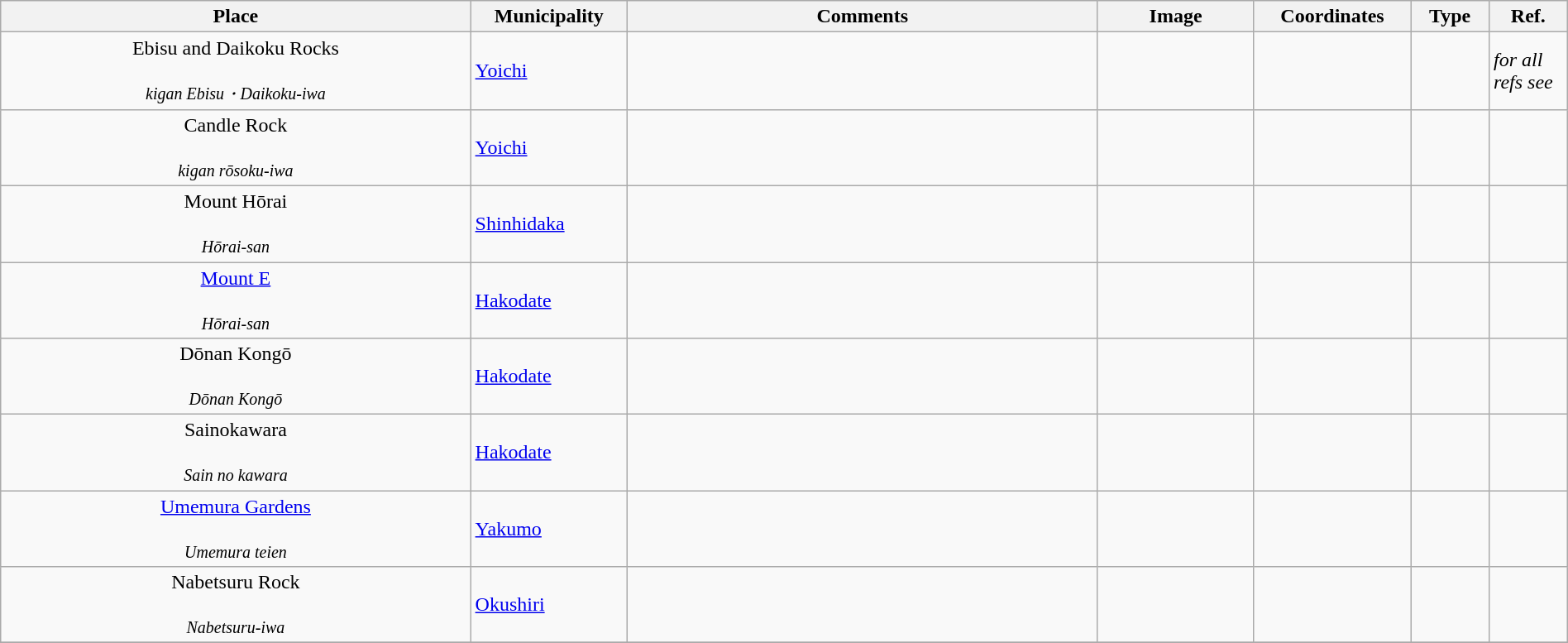<table class="wikitable sortable"  style="width:100%;">
<tr>
<th width="30%" align="left">Place</th>
<th width="10%" align="left">Municipality</th>
<th width="30%" align="left" class="unsortable">Comments</th>
<th width="10%" align="left"  class="unsortable">Image</th>
<th width="10%" align="left" class="unsortable">Coordinates</th>
<th width="5%" align="left">Type</th>
<th width="5%" align="left"  class="unsortable">Ref.</th>
</tr>
<tr>
<td align="center">Ebisu and Daikoku Rocks<br><br><small><em>kigan Ebisu・Daikoku-iwa</em></small></td>
<td><a href='#'>Yoichi</a></td>
<td></td>
<td></td>
<td></td>
<td></td>
<td><em>for all refs see</em> </td>
</tr>
<tr>
<td align="center">Candle Rock<br><br><small><em>kigan rōsoku-iwa</em></small></td>
<td><a href='#'>Yoichi</a></td>
<td></td>
<td></td>
<td></td>
<td></td>
<td></td>
</tr>
<tr>
<td align="center">Mount Hōrai<br><br><small><em>Hōrai-san</em></small></td>
<td><a href='#'>Shinhidaka</a></td>
<td></td>
<td></td>
<td></td>
<td></td>
<td></td>
</tr>
<tr>
<td align="center"><a href='#'>Mount E</a><br><br><small><em>Hōrai-san</em></small></td>
<td><a href='#'>Hakodate</a></td>
<td></td>
<td></td>
<td></td>
<td></td>
<td></td>
</tr>
<tr>
<td align="center">Dōnan Kongō<br><br><small><em>Dōnan Kongō</em></small></td>
<td><a href='#'>Hakodate</a></td>
<td></td>
<td></td>
<td></td>
<td></td>
<td></td>
</tr>
<tr>
<td align="center">Sainokawara<br><br><small><em>Sain no kawara</em></small></td>
<td><a href='#'>Hakodate</a></td>
<td></td>
<td></td>
<td></td>
<td></td>
<td></td>
</tr>
<tr>
<td align="center"><a href='#'>Umemura Gardens</a><br><br><small><em>Umemura teien</em></small></td>
<td><a href='#'>Yakumo</a></td>
<td></td>
<td></td>
<td></td>
<td></td>
<td></td>
</tr>
<tr>
<td align="center">Nabetsuru Rock<br><br><small><em>Nabetsuru-iwa</em></small></td>
<td><a href='#'>Okushiri</a></td>
<td></td>
<td></td>
<td></td>
<td></td>
<td></td>
</tr>
<tr>
</tr>
</table>
